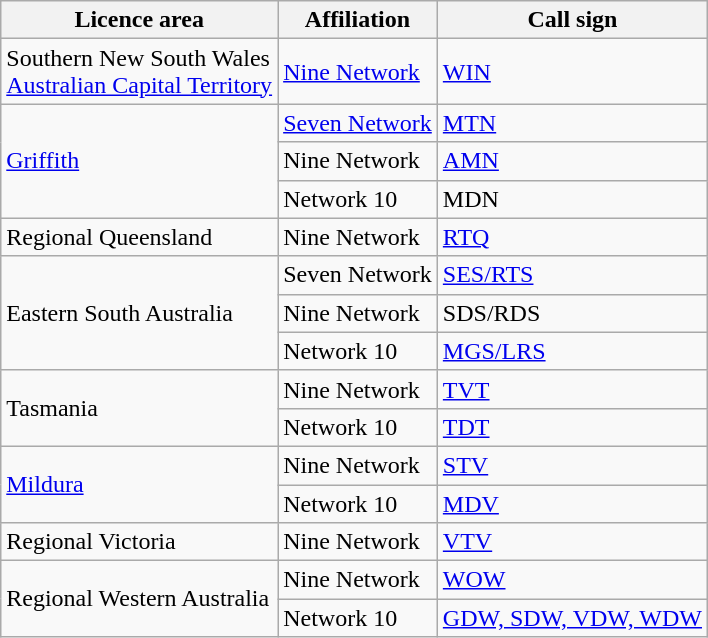<table class="wikitable">
<tr>
<th>Licence area</th>
<th>Affiliation</th>
<th>Call sign</th>
</tr>
<tr>
<td>Southern New South Wales<br><a href='#'>Australian Capital Territory</a></td>
<td><a href='#'>Nine Network</a></td>
<td><a href='#'>WIN</a></td>
</tr>
<tr>
<td rowspan = "3"><a href='#'>Griffith</a></td>
<td><a href='#'>Seven Network</a></td>
<td><a href='#'>MTN</a></td>
</tr>
<tr>
<td>Nine Network</td>
<td><a href='#'>AMN</a></td>
</tr>
<tr>
<td>Network 10</td>
<td>MDN</td>
</tr>
<tr>
<td>Regional Queensland</td>
<td>Nine Network</td>
<td><a href='#'>RTQ</a></td>
</tr>
<tr>
<td rowspan = "3">Eastern South Australia</td>
<td>Seven Network</td>
<td><a href='#'>SES/RTS</a></td>
</tr>
<tr>
<td>Nine Network</td>
<td>SDS/RDS</td>
</tr>
<tr>
<td>Network 10</td>
<td><a href='#'>MGS/LRS</a></td>
</tr>
<tr>
<td rowspan = "2">Tasmania</td>
<td>Nine Network</td>
<td><a href='#'>TVT</a></td>
</tr>
<tr>
<td>Network 10</td>
<td><a href='#'>TDT</a></td>
</tr>
<tr>
<td rowspan = "2"><a href='#'>Mildura</a></td>
<td>Nine Network</td>
<td><a href='#'>STV</a></td>
</tr>
<tr>
<td>Network 10</td>
<td><a href='#'>MDV</a></td>
</tr>
<tr>
<td>Regional Victoria</td>
<td>Nine Network</td>
<td><a href='#'>VTV</a></td>
</tr>
<tr>
<td rowspan = "2">Regional Western Australia</td>
<td>Nine Network</td>
<td><a href='#'>WOW</a></td>
</tr>
<tr>
<td>Network 10</td>
<td><a href='#'>GDW, SDW, VDW, WDW</a></td>
</tr>
</table>
